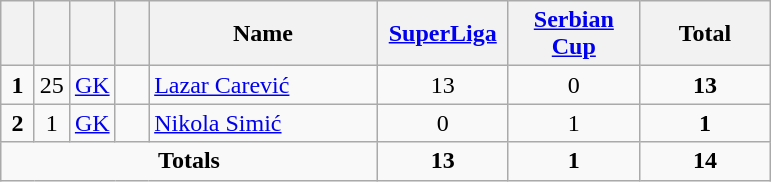<table class="wikitable" style="text-align:center">
<tr>
<th width="15"></th>
<th width="15"></th>
<th width="15"></th>
<th width="15"></th>
<th width="145">Name</th>
<th width="80"><strong><a href='#'>SuperLiga</a></strong></th>
<th width="80"><strong><a href='#'>Serbian Cup</a></strong></th>
<th width="80">Total</th>
</tr>
<tr>
<td><strong>1</strong></td>
<td>25</td>
<td><a href='#'>GK</a></td>
<td></td>
<td align="left"><a href='#'>Lazar Carević</a></td>
<td>13</td>
<td>0</td>
<td><strong>13</strong></td>
</tr>
<tr>
<td><strong>2</strong></td>
<td>1</td>
<td><a href='#'>GK</a></td>
<td></td>
<td align="left"><a href='#'>Nikola Simić</a></td>
<td>0</td>
<td>1</td>
<td><strong>1</strong></td>
</tr>
<tr>
<td colspan="5"><strong>Totals</strong></td>
<td><strong>13</strong></td>
<td><strong>1</strong></td>
<td><strong>14</strong></td>
</tr>
</table>
